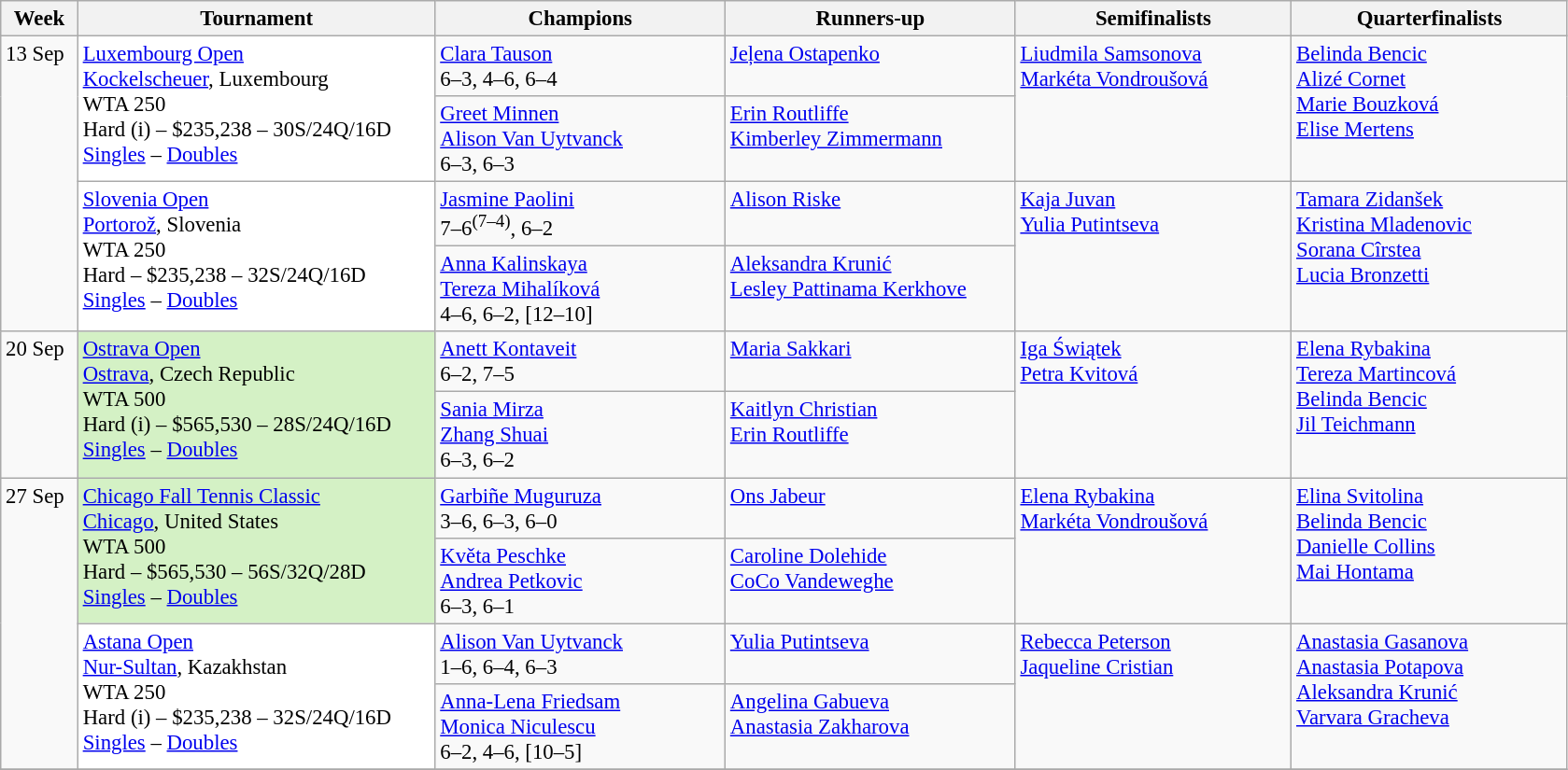<table class=wikitable style=font-size:95%>
<tr>
<th style="width:48px;">Week</th>
<th style="width:248px;">Tournament</th>
<th style="width:200px;">Champions</th>
<th style="width:200px;">Runners-up</th>
<th style="width:190px;">Semifinalists</th>
<th style="width:190px;">Quarterfinalists</th>
</tr>
<tr style="vertical-align:top">
<td rowspan=4>13 Sep</td>
<td style="background:#fff;" rowspan=2><a href='#'>Luxembourg Open</a><br> <a href='#'>Kockelscheuer</a>, Luxembourg<br>WTA 250<br>Hard (i) – $235,238 – 30S/24Q/16D <br> <a href='#'>Singles</a> – <a href='#'>Doubles</a></td>
<td> <a href='#'>Clara Tauson</a> <br> 6–3, 4–6, 6–4</td>
<td> <a href='#'>Jeļena Ostapenko</a></td>
<td rowspan=2> <a href='#'>Liudmila Samsonova</a> <br>  <a href='#'>Markéta Vondroušová</a></td>
<td rowspan=2> <a href='#'>Belinda Bencic</a> <br>  <a href='#'>Alizé Cornet</a> <br>  <a href='#'>Marie Bouzková</a> <br>  <a href='#'>Elise Mertens</a></td>
</tr>
<tr style="vertical-align:top">
<td> <a href='#'>Greet Minnen</a> <br>  <a href='#'>Alison Van Uytvanck</a> <br> 6–3, 6–3</td>
<td> <a href='#'>Erin Routliffe</a> <br>  <a href='#'>Kimberley Zimmermann</a></td>
</tr>
<tr style="vertical-align:top">
<td style="background:#fff;" rowspan=2><a href='#'>Slovenia Open</a><br> <a href='#'>Portorož</a>, Slovenia <br>WTA 250<br>Hard – $235,238 – 32S/24Q/16D <br> <a href='#'>Singles</a> – <a href='#'>Doubles</a></td>
<td> <a href='#'>Jasmine Paolini</a> <br> 7–6<sup>(7–4)</sup>, 6–2</td>
<td> <a href='#'>Alison Riske</a></td>
<td rowspan=2> <a href='#'>Kaja Juvan</a> <br>  <a href='#'>Yulia Putintseva</a></td>
<td rowspan=2> <a href='#'>Tamara Zidanšek</a> <br>  <a href='#'>Kristina Mladenovic</a> <br>  <a href='#'>Sorana Cîrstea</a> <br>  <a href='#'>Lucia Bronzetti</a></td>
</tr>
<tr style="vertical-align:top">
<td> <a href='#'>Anna Kalinskaya</a> <br>  <a href='#'>Tereza Mihalíková</a> <br> 4–6, 6–2, [12–10]</td>
<td> <a href='#'>Aleksandra Krunić</a> <br>  <a href='#'>Lesley Pattinama Kerkhove</a></td>
</tr>
<tr style="vertical-align:top">
<td rowspan=2>20 Sep</td>
<td style="background:#D4F1C5;" rowspan=2><a href='#'>Ostrava Open</a><br> <a href='#'>Ostrava</a>, Czech Republic<br>WTA 500<br>Hard (i) – $565,530 – 28S/24Q/16D <br> <a href='#'>Singles</a> – <a href='#'>Doubles</a></td>
<td> <a href='#'>Anett Kontaveit</a> <br> 6–2, 7–5</td>
<td> <a href='#'>Maria Sakkari</a></td>
<td rowspan=2> <a href='#'>Iga Świątek</a> <br>  <a href='#'>Petra Kvitová</a></td>
<td rowspan=2> <a href='#'>Elena Rybakina</a> <br>  <a href='#'>Tereza Martincová</a> <br>  <a href='#'>Belinda Bencic</a> <br>  <a href='#'>Jil Teichmann</a></td>
</tr>
<tr style="vertical-align:top">
<td> <a href='#'>Sania Mirza</a> <br>  <a href='#'>Zhang Shuai</a> <br> 6–3, 6–2</td>
<td> <a href='#'>Kaitlyn Christian</a> <br>  <a href='#'>Erin Routliffe</a></td>
</tr>
<tr style="vertical-align:top">
<td rowspan=4>27 Sep</td>
<td style="background:#D4F1C5;" rowspan=2><a href='#'>Chicago Fall Tennis Classic</a><br> <a href='#'>Chicago</a>, United States<br>WTA 500<br>Hard  – $565,530 – 56S/32Q/28D <br> <a href='#'>Singles</a> – <a href='#'>Doubles</a></td>
<td> <a href='#'>Garbiñe Muguruza</a> <br> 3–6, 6–3, 6–0</td>
<td> <a href='#'>Ons Jabeur</a></td>
<td rowspan=2> <a href='#'>Elena Rybakina</a> <br>  <a href='#'>Markéta Vondroušová</a></td>
<td rowspan=2> <a href='#'>Elina Svitolina</a> <br>  <a href='#'>Belinda Bencic</a> <br>  <a href='#'>Danielle Collins</a> <br>  <a href='#'>Mai Hontama</a></td>
</tr>
<tr style="vertical-align:top">
<td> <a href='#'>Květa Peschke</a> <br>  <a href='#'>Andrea Petkovic</a> <br> 6–3, 6–1</td>
<td> <a href='#'>Caroline Dolehide</a> <br>  <a href='#'>CoCo Vandeweghe</a></td>
</tr>
<tr style="vertical-align:top">
<td style="background:#fff;" rowspan=2><a href='#'>Astana Open</a><br> <a href='#'>Nur-Sultan</a>, Kazakhstan <br>WTA 250<br>Hard (i) – $235,238 – 32S/24Q/16D <br> <a href='#'>Singles</a> – <a href='#'>Doubles</a></td>
<td> <a href='#'>Alison Van Uytvanck</a> <br> 1–6, 6–4, 6–3</td>
<td> <a href='#'>Yulia Putintseva</a></td>
<td rowspan=2> <a href='#'>Rebecca Peterson</a> <br>  <a href='#'>Jaqueline Cristian</a></td>
<td rowspan=2> <a href='#'>Anastasia Gasanova</a> <br>  <a href='#'>Anastasia Potapova</a> <br>  <a href='#'>Aleksandra Krunić</a> <br>  <a href='#'>Varvara Gracheva</a></td>
</tr>
<tr style="vertical-align:top">
<td> <a href='#'>Anna-Lena Friedsam</a> <br>  <a href='#'>Monica Niculescu</a> <br> 6–2, 4–6, [10–5]</td>
<td> <a href='#'>Angelina Gabueva</a> <br>  <a href='#'>Anastasia Zakharova</a></td>
</tr>
<tr style="vertical-align:top">
</tr>
</table>
